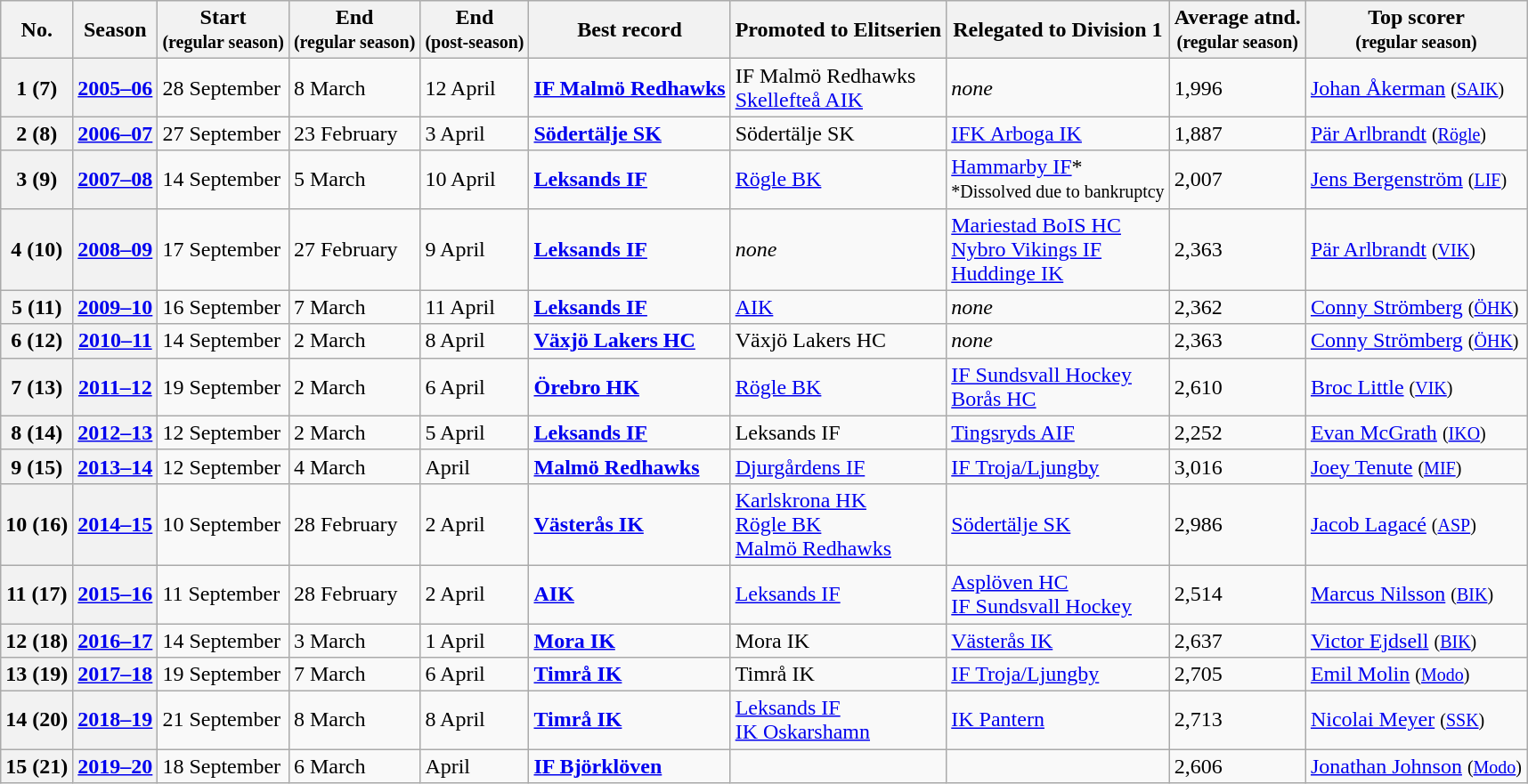<table class="wikitable">
<tr>
<th>No.</th>
<th>Season</th>
<th>Start<br><small>(regular season)</small></th>
<th>End<br><small>(regular season)</small></th>
<th>End<br><small>(post-season)</small></th>
<th>Best record</th>
<th>Promoted to Elitserien</th>
<th>Relegated to Division 1</th>
<th>Average atnd.<br><small>(regular season)</small></th>
<th>Top scorer<br><small>(regular season)</small></th>
</tr>
<tr>
<th>1 (7)</th>
<th><a href='#'>2005–06</a></th>
<td>28 September</td>
<td>8 March</td>
<td>12 April</td>
<td><strong><a href='#'>IF Malmö Redhawks</a></strong></td>
<td>IF Malmö Redhawks<br><a href='#'>Skellefteå AIK</a></td>
<td><em>none</em></td>
<td>1,996</td>
<td><a href='#'>Johan Åkerman</a> <small>(<a href='#'>SAIK</a>)</small></td>
</tr>
<tr>
<th>2 (8)</th>
<th><a href='#'>2006–07</a></th>
<td>27 September</td>
<td>23 February</td>
<td>3 April</td>
<td><strong><a href='#'>Södertälje SK</a></strong></td>
<td>Södertälje SK</td>
<td><a href='#'>IFK Arboga IK</a></td>
<td>1,887</td>
<td><a href='#'>Pär Arlbrandt</a> <small>(<a href='#'>Rögle</a>)</small></td>
</tr>
<tr>
<th>3 (9)</th>
<th><a href='#'>2007–08</a></th>
<td>14 September</td>
<td>5 March</td>
<td>10 April</td>
<td><strong><a href='#'>Leksands IF</a></strong></td>
<td><a href='#'>Rögle BK</a></td>
<td><a href='#'>Hammarby IF</a>*<br><small>*Dissolved due to bankruptcy</small></td>
<td>2,007</td>
<td><a href='#'>Jens Bergenström</a> <small>(<a href='#'>LIF</a>)</small></td>
</tr>
<tr>
<th>4 (10)</th>
<th><a href='#'>2008–09</a></th>
<td>17 September</td>
<td>27 February</td>
<td>9 April</td>
<td><strong><a href='#'>Leksands IF</a></strong></td>
<td><em>none</em></td>
<td><a href='#'>Mariestad BoIS HC</a><br><a href='#'>Nybro Vikings IF</a><br><a href='#'>Huddinge IK</a></td>
<td>2,363</td>
<td><a href='#'>Pär Arlbrandt</a> <small>(<a href='#'>VIK</a>)</small></td>
</tr>
<tr>
<th>5 (11)</th>
<th><a href='#'>2009–10</a></th>
<td>16 September</td>
<td>7 March</td>
<td>11 April</td>
<td><strong><a href='#'>Leksands IF</a></strong></td>
<td><a href='#'>AIK</a></td>
<td><em>none</em></td>
<td>2,362</td>
<td><a href='#'>Conny Strömberg</a> <small>(<a href='#'>ÖHK</a>)</small></td>
</tr>
<tr>
<th>6 (12)</th>
<th><a href='#'>2010–11</a></th>
<td>14 September</td>
<td>2 March</td>
<td>8 April</td>
<td><strong><a href='#'>Växjö Lakers HC</a></strong></td>
<td>Växjö Lakers HC</td>
<td><em>none</em></td>
<td>2,363</td>
<td><a href='#'>Conny Strömberg</a> <small>(<a href='#'>ÖHK</a>)</small></td>
</tr>
<tr>
<th>7 (13)</th>
<th><a href='#'>2011–12</a></th>
<td>19 September</td>
<td>2 March</td>
<td>6 April</td>
<td><strong><a href='#'>Örebro HK</a></strong></td>
<td><a href='#'>Rögle BK</a></td>
<td><a href='#'>IF Sundsvall Hockey</a><br><a href='#'>Borås HC</a></td>
<td>2,610</td>
<td><a href='#'>Broc Little</a> <small>(<a href='#'>VIK</a>)</small></td>
</tr>
<tr>
<th>8 (14)</th>
<th><a href='#'>2012–13</a></th>
<td>12 September</td>
<td>2 March</td>
<td>5 April</td>
<td><strong><a href='#'>Leksands IF</a></strong></td>
<td>Leksands IF</td>
<td><a href='#'>Tingsryds AIF</a></td>
<td>2,252</td>
<td><a href='#'>Evan McGrath</a> <small>(<a href='#'>IKO</a>)</small></td>
</tr>
<tr>
<th>9 (15)</th>
<th><a href='#'>2013–14</a></th>
<td>12 September</td>
<td>4 March</td>
<td>April</td>
<td><strong><a href='#'>Malmö Redhawks</a></strong></td>
<td><a href='#'>Djurgårdens IF</a></td>
<td><a href='#'>IF Troja/Ljungby</a></td>
<td>3,016</td>
<td><a href='#'>Joey Tenute</a> <small>(<a href='#'>MIF</a>)</small></td>
</tr>
<tr>
<th>10 (16)</th>
<th><a href='#'>2014–15</a></th>
<td>10 September</td>
<td>28 February</td>
<td>2 April</td>
<td><strong><a href='#'>Västerås IK</a></strong></td>
<td><a href='#'>Karlskrona HK</a><br><a href='#'>Rögle BK</a><br><a href='#'>Malmö Redhawks</a></td>
<td><a href='#'>Södertälje SK</a></td>
<td>2,986</td>
<td><a href='#'>Jacob Lagacé</a> <small>(<a href='#'>ASP</a>)</small></td>
</tr>
<tr>
<th>11 (17)</th>
<th><a href='#'>2015–16</a></th>
<td>11 September</td>
<td>28 February</td>
<td>2 April</td>
<td><strong><a href='#'>AIK</a></strong></td>
<td><a href='#'>Leksands IF</a></td>
<td><a href='#'>Asplöven HC</a><br><a href='#'>IF Sundsvall Hockey</a></td>
<td>2,514</td>
<td><a href='#'>Marcus Nilsson</a> <small>(<a href='#'>BIK</a>)</small></td>
</tr>
<tr>
<th>12 (18)</th>
<th><a href='#'>2016–17</a></th>
<td>14 September</td>
<td>3 March</td>
<td>1 April</td>
<td><strong><a href='#'>Mora IK</a></strong></td>
<td>Mora IK</td>
<td><a href='#'>Västerås IK</a></td>
<td>2,637</td>
<td><a href='#'>Victor Ejdsell</a> <small>(<a href='#'>BIK</a>)</small></td>
</tr>
<tr>
<th>13 (19)</th>
<th><a href='#'>2017–18</a></th>
<td>19 September</td>
<td>7 March</td>
<td>6 April</td>
<td><strong><a href='#'>Timrå IK</a></strong></td>
<td>Timrå IK</td>
<td><a href='#'>IF Troja/Ljungby</a></td>
<td>2,705</td>
<td><a href='#'>Emil Molin</a> <small>(<a href='#'>Modo</a>)</small></td>
</tr>
<tr>
<th>14 (20)</th>
<th><a href='#'>2018–19</a></th>
<td>21 September</td>
<td>8 March</td>
<td>8 April</td>
<td><strong><a href='#'>Timrå IK</a></strong></td>
<td><a href='#'>Leksands IF</a><br><a href='#'>IK Oskarshamn</a></td>
<td><a href='#'>IK Pantern</a></td>
<td>2,713</td>
<td><a href='#'>Nicolai Meyer</a> <small>(<a href='#'>SSK</a>)</small></td>
</tr>
<tr>
<th>15 (21)</th>
<th><a href='#'>2019–20</a></th>
<td>18 September</td>
<td>6 March</td>
<td>April</td>
<td><strong><a href='#'>IF Björklöven</a></strong></td>
<td></td>
<td></td>
<td>2,606</td>
<td><a href='#'>Jonathan Johnson</a> <small>(<a href='#'>Modo</a>)</small></td>
</tr>
</table>
